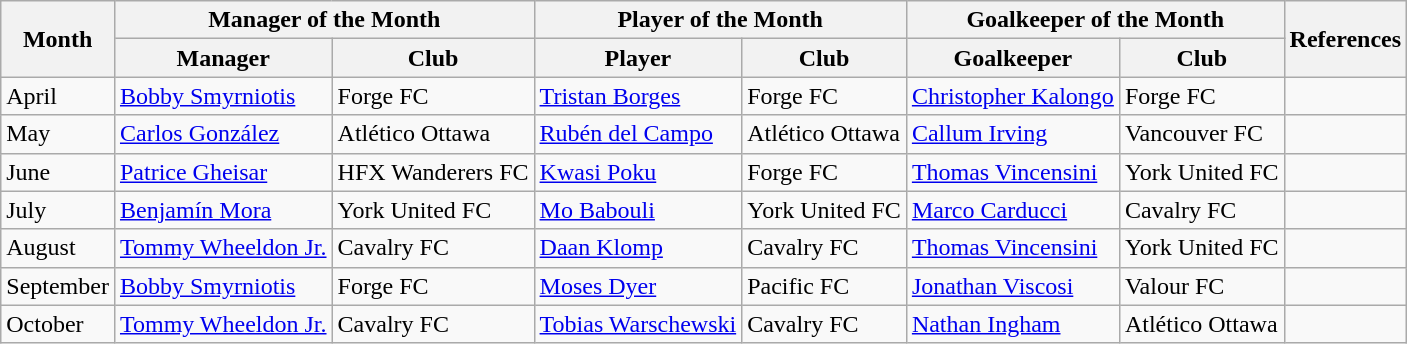<table class="wikitable">
<tr>
<th rowspan="2">Month</th>
<th colspan="2">Manager of the Month</th>
<th colspan="2">Player of the Month</th>
<th colspan="2">Goalkeeper of the Month</th>
<th rowspan="2">References</th>
</tr>
<tr>
<th>Manager</th>
<th>Club</th>
<th>Player</th>
<th>Club</th>
<th>Goalkeeper</th>
<th>Club</th>
</tr>
<tr>
<td>April</td>
<td> <a href='#'>Bobby Smyrniotis</a></td>
<td>Forge FC</td>
<td> <a href='#'>Tristan Borges</a></td>
<td>Forge FC</td>
<td> <a href='#'>Christopher Kalongo</a></td>
<td>Forge FC</td>
<td></td>
</tr>
<tr>
<td>May</td>
<td> <a href='#'>Carlos González</a></td>
<td>Atlético Ottawa</td>
<td> <a href='#'>Rubén del Campo</a></td>
<td>Atlético Ottawa</td>
<td> <a href='#'>Callum Irving</a></td>
<td>Vancouver FC</td>
<td></td>
</tr>
<tr>
<td>June</td>
<td> <a href='#'>Patrice Gheisar</a></td>
<td>HFX Wanderers FC</td>
<td> <a href='#'>Kwasi Poku</a></td>
<td>Forge FC</td>
<td> <a href='#'>Thomas Vincensini</a></td>
<td>York United FC</td>
<td></td>
</tr>
<tr>
<td>July</td>
<td> <a href='#'>Benjamín Mora</a></td>
<td>York United FC</td>
<td> <a href='#'>Mo Babouli</a></td>
<td>York United FC</td>
<td> <a href='#'>Marco Carducci</a></td>
<td>Cavalry FC</td>
<td></td>
</tr>
<tr>
<td>August</td>
<td> <a href='#'>Tommy Wheeldon Jr.</a></td>
<td>Cavalry FC</td>
<td> <a href='#'>Daan Klomp</a></td>
<td>Cavalry FC</td>
<td> <a href='#'>Thomas Vincensini</a></td>
<td>York United FC</td>
<td></td>
</tr>
<tr>
<td>September</td>
<td> <a href='#'>Bobby Smyrniotis</a></td>
<td>Forge FC</td>
<td> <a href='#'>Moses Dyer</a></td>
<td>Pacific FC</td>
<td> <a href='#'>Jonathan Viscosi</a></td>
<td>Valour FC</td>
<td></td>
</tr>
<tr>
<td>October</td>
<td> <a href='#'>Tommy Wheeldon Jr.</a></td>
<td>Cavalry FC</td>
<td> <a href='#'>Tobias Warschewski</a></td>
<td>Cavalry FC</td>
<td> <a href='#'>Nathan Ingham</a></td>
<td>Atlético Ottawa</td>
<td></td>
</tr>
</table>
